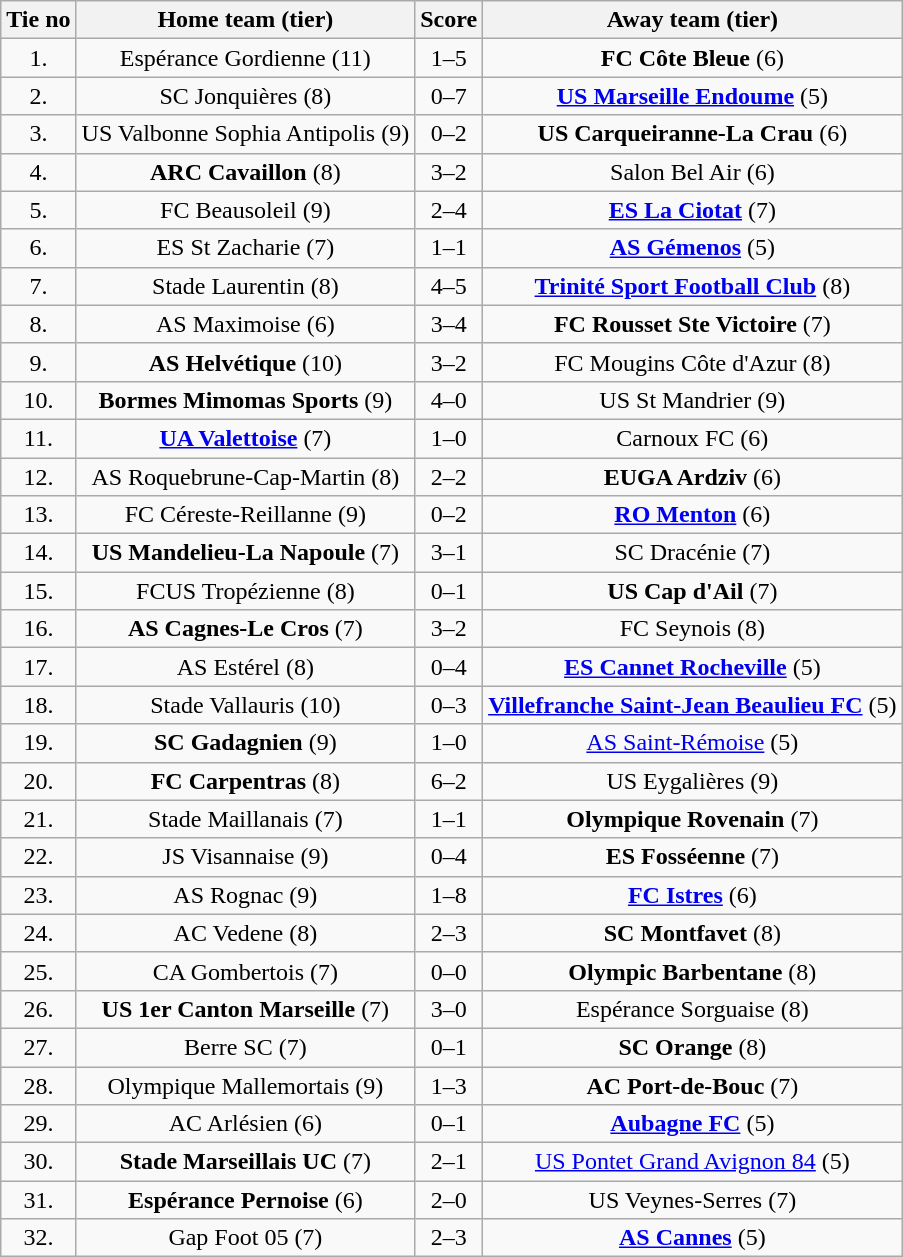<table class="wikitable" style="text-align: center">
<tr>
<th>Tie no</th>
<th>Home team (tier)</th>
<th>Score</th>
<th>Away team (tier)</th>
</tr>
<tr>
<td>1.</td>
<td>Espérance Gordienne (11)</td>
<td>1–5</td>
<td><strong>FC Côte Bleue</strong> (6)</td>
</tr>
<tr>
<td>2.</td>
<td>SC Jonquières (8)</td>
<td>0–7</td>
<td><strong><a href='#'>US Marseille Endoume</a></strong> (5)</td>
</tr>
<tr>
<td>3.</td>
<td>US Valbonne Sophia Antipolis (9)</td>
<td>0–2</td>
<td><strong>US Carqueiranne-La Crau</strong> (6)</td>
</tr>
<tr>
<td>4.</td>
<td><strong>ARC Cavaillon</strong> (8)</td>
<td>3–2</td>
<td>Salon Bel Air (6)</td>
</tr>
<tr>
<td>5.</td>
<td>FC Beausoleil (9)</td>
<td>2–4 </td>
<td><strong><a href='#'>ES La Ciotat</a></strong> (7)</td>
</tr>
<tr>
<td>6.</td>
<td>ES St Zacharie (7)</td>
<td>1–1 </td>
<td><strong><a href='#'>AS Gémenos</a></strong> (5)</td>
</tr>
<tr>
<td>7.</td>
<td>Stade Laurentin (8)</td>
<td>4–5</td>
<td><strong><a href='#'>Trinité Sport Football Club</a></strong> (8)</td>
</tr>
<tr>
<td>8.</td>
<td>AS Maximoise (6)</td>
<td>3–4 </td>
<td><strong>FC Rousset Ste Victoire</strong> (7)</td>
</tr>
<tr>
<td>9.</td>
<td><strong>AS Helvétique</strong> (10)</td>
<td>3–2</td>
<td>FC Mougins Côte d'Azur (8)</td>
</tr>
<tr>
<td>10.</td>
<td><strong>Bormes Mimomas Sports</strong> (9)</td>
<td>4–0</td>
<td>US St Mandrier (9)</td>
</tr>
<tr>
<td>11.</td>
<td><strong><a href='#'>UA Valettoise</a></strong> (7)</td>
<td>1–0</td>
<td>Carnoux FC (6)</td>
</tr>
<tr>
<td>12.</td>
<td>AS Roquebrune-Cap-Martin (8)</td>
<td>2–2 </td>
<td><strong>EUGA Ardziv</strong> (6)</td>
</tr>
<tr>
<td>13.</td>
<td>FC Céreste-Reillanne (9)</td>
<td>0–2</td>
<td><strong><a href='#'>RO Menton</a></strong> (6)</td>
</tr>
<tr>
<td>14.</td>
<td><strong>US Mandelieu-La Napoule</strong> (7)</td>
<td>3–1</td>
<td>SC Dracénie (7)</td>
</tr>
<tr>
<td>15.</td>
<td>FCUS Tropézienne (8)</td>
<td>0–1</td>
<td><strong>US Cap d'Ail</strong> (7)</td>
</tr>
<tr>
<td>16.</td>
<td><strong>AS Cagnes-Le Cros</strong> (7)</td>
<td>3–2</td>
<td>FC Seynois (8)</td>
</tr>
<tr>
<td>17.</td>
<td>AS Estérel (8)</td>
<td>0–4</td>
<td><strong><a href='#'>ES Cannet Rocheville</a></strong> (5)</td>
</tr>
<tr>
<td>18.</td>
<td>Stade Vallauris (10)</td>
<td>0–3</td>
<td><strong><a href='#'>Villefranche Saint-Jean Beaulieu FC</a></strong> (5)</td>
</tr>
<tr>
<td>19.</td>
<td><strong>SC Gadagnien</strong> (9)</td>
<td>1–0</td>
<td><a href='#'>AS Saint-Rémoise</a> (5)</td>
</tr>
<tr>
<td>20.</td>
<td><strong>FC Carpentras</strong> (8)</td>
<td>6–2</td>
<td>US Eygalières (9)</td>
</tr>
<tr>
<td>21.</td>
<td>Stade Maillanais (7)</td>
<td>1–1 </td>
<td><strong>Olympique Rovenain</strong> (7)</td>
</tr>
<tr>
<td>22.</td>
<td>JS Visannaise (9)</td>
<td>0–4</td>
<td><strong>ES Fosséenne</strong> (7)</td>
</tr>
<tr>
<td>23.</td>
<td>AS Rognac (9)</td>
<td>1–8</td>
<td><strong><a href='#'>FC Istres</a></strong> (6)</td>
</tr>
<tr>
<td>24.</td>
<td>AC Vedene (8)</td>
<td>2–3 </td>
<td><strong>SC Montfavet</strong> (8)</td>
</tr>
<tr>
<td>25.</td>
<td>CA Gombertois (7)</td>
<td>0–0 </td>
<td><strong>Olympic Barbentane</strong> (8)</td>
</tr>
<tr>
<td>26.</td>
<td><strong>US 1er Canton Marseille</strong> (7)</td>
<td>3–0</td>
<td>Espérance Sorguaise (8)</td>
</tr>
<tr>
<td>27.</td>
<td>Berre SC (7)</td>
<td>0–1</td>
<td><strong>SC Orange</strong> (8)</td>
</tr>
<tr>
<td>28.</td>
<td>Olympique Mallemortais (9)</td>
<td>1–3</td>
<td><strong>AC Port-de-Bouc</strong> (7)</td>
</tr>
<tr>
<td>29.</td>
<td>AC Arlésien (6)</td>
<td>0–1</td>
<td><strong><a href='#'>Aubagne FC</a></strong> (5)</td>
</tr>
<tr>
<td>30.</td>
<td><strong>Stade Marseillais UC</strong> (7)</td>
<td>2–1</td>
<td><a href='#'>US Pontet Grand Avignon 84</a> (5)</td>
</tr>
<tr>
<td>31.</td>
<td><strong>Espérance Pernoise</strong> (6)</td>
<td>2–0</td>
<td>US Veynes-Serres (7)</td>
</tr>
<tr>
<td>32.</td>
<td>Gap Foot 05 (7)</td>
<td>2–3 </td>
<td><strong><a href='#'>AS Cannes</a></strong> (5)</td>
</tr>
</table>
